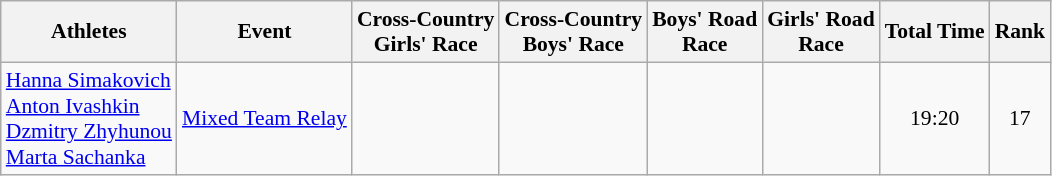<table class="wikitable" style="font-size:90%;">
<tr>
<th>Athletes</th>
<th>Event</th>
<th>Cross-Country<br>Girls' Race</th>
<th>Cross-Country<br>Boys' Race</th>
<th>Boys' Road<br>Race</th>
<th>Girls' Road<br>Race</th>
<th>Total Time</th>
<th>Rank</th>
</tr>
<tr align=center>
<td align=left><a href='#'>Hanna Simakovich</a><br><a href='#'>Anton Ivashkin</a><br><a href='#'>Dzmitry Zhyhunou</a><br><a href='#'>Marta Sachanka</a></td>
<td align=left><a href='#'>Mixed Team Relay</a></td>
<td></td>
<td></td>
<td></td>
<td></td>
<td>19:20</td>
<td>17</td>
</tr>
</table>
